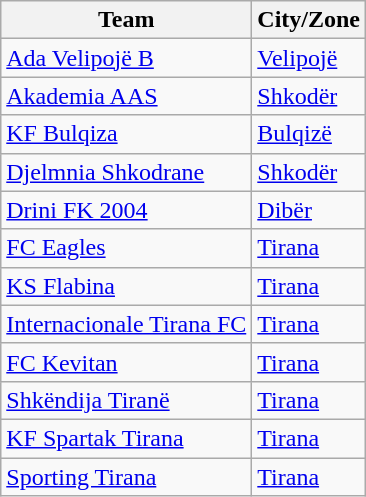<table class="wikitable sortable">
<tr>
<th>Team</th>
<th>City/Zone</th>
</tr>
<tr>
<td><a href='#'>Ada Velipojë B</a></td>
<td><a href='#'>Velipojë </a></td>
</tr>
<tr>
<td><a href='#'>Akademia AAS</a></td>
<td><a href='#'>Shkodër</a></td>
</tr>
<tr>
<td><a href='#'>KF Bulqiza</a></td>
<td><a href='#'>Bulqizë</a></td>
</tr>
<tr>
<td><a href='#'>Djelmnia Shkodrane</a></td>
<td><a href='#'>Shkodër</a></td>
</tr>
<tr>
<td><a href='#'>Drini FK 2004</a></td>
<td><a href='#'>Dibër</a></td>
</tr>
<tr>
<td><a href='#'>FC Eagles</a></td>
<td><a href='#'>Tirana</a></td>
</tr>
<tr>
<td><a href='#'>KS Flabina</a></td>
<td><a href='#'>Tirana</a></td>
</tr>
<tr>
<td><a href='#'>Internacionale Tirana FC</a></td>
<td><a href='#'>Tirana</a></td>
</tr>
<tr>
<td><a href='#'>FC Kevitan</a></td>
<td><a href='#'>Tirana</a></td>
</tr>
<tr>
<td><a href='#'>Shkëndija Tiranë</a></td>
<td><a href='#'>Tirana</a></td>
</tr>
<tr>
<td><a href='#'>KF Spartak Tirana</a></td>
<td><a href='#'>Tirana</a></td>
</tr>
<tr>
<td><a href='#'>Sporting Tirana</a></td>
<td><a href='#'>Tirana</a></td>
</tr>
</table>
